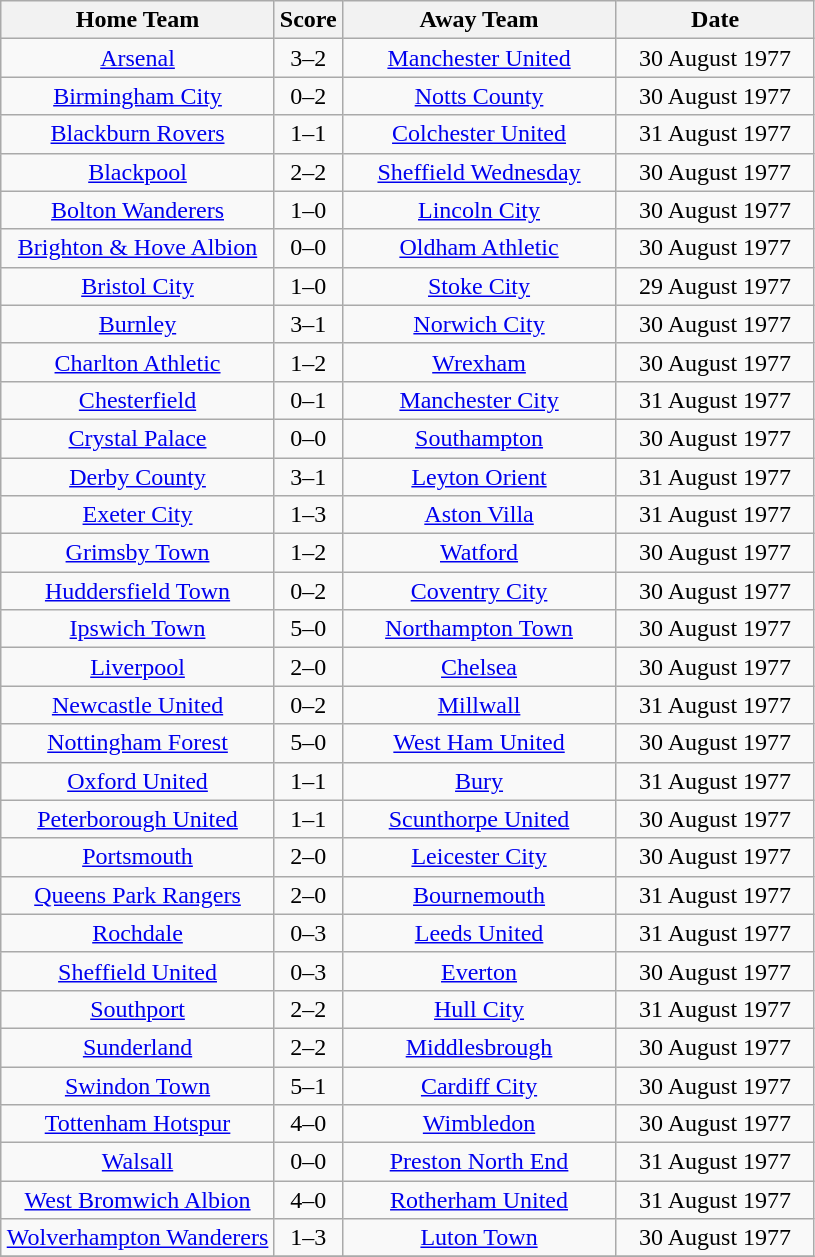<table class="wikitable" style="text-align:center;">
<tr>
<th width=175>Home Team</th>
<th width=20>Score</th>
<th width=175>Away Team</th>
<th width= 125>Date</th>
</tr>
<tr>
<td><a href='#'>Arsenal</a></td>
<td>3–2</td>
<td><a href='#'>Manchester United</a></td>
<td>30 August 1977</td>
</tr>
<tr>
<td><a href='#'>Birmingham City</a></td>
<td>0–2</td>
<td><a href='#'>Notts County</a></td>
<td>30 August 1977</td>
</tr>
<tr>
<td><a href='#'>Blackburn Rovers</a></td>
<td>1–1</td>
<td><a href='#'>Colchester United</a></td>
<td>31 August 1977</td>
</tr>
<tr>
<td><a href='#'>Blackpool</a></td>
<td>2–2</td>
<td><a href='#'>Sheffield Wednesday</a></td>
<td>30 August 1977</td>
</tr>
<tr>
<td><a href='#'>Bolton Wanderers</a></td>
<td>1–0</td>
<td><a href='#'>Lincoln City</a></td>
<td>30 August 1977</td>
</tr>
<tr>
<td><a href='#'>Brighton & Hove Albion</a></td>
<td>0–0</td>
<td><a href='#'>Oldham Athletic</a></td>
<td>30 August 1977</td>
</tr>
<tr>
<td><a href='#'>Bristol City</a></td>
<td>1–0</td>
<td><a href='#'>Stoke City</a></td>
<td>29 August 1977</td>
</tr>
<tr>
<td><a href='#'>Burnley</a></td>
<td>3–1</td>
<td><a href='#'>Norwich City</a></td>
<td>30 August 1977</td>
</tr>
<tr>
<td><a href='#'>Charlton Athletic</a></td>
<td>1–2</td>
<td><a href='#'>Wrexham</a></td>
<td>30 August 1977</td>
</tr>
<tr>
<td><a href='#'>Chesterfield</a></td>
<td>0–1</td>
<td><a href='#'>Manchester City</a></td>
<td>31 August 1977</td>
</tr>
<tr>
<td><a href='#'>Crystal Palace</a></td>
<td>0–0</td>
<td><a href='#'>Southampton</a></td>
<td>30 August 1977</td>
</tr>
<tr>
<td><a href='#'>Derby County</a></td>
<td>3–1</td>
<td><a href='#'>Leyton Orient</a></td>
<td>31 August 1977</td>
</tr>
<tr>
<td><a href='#'>Exeter City</a></td>
<td>1–3</td>
<td><a href='#'>Aston Villa</a></td>
<td>31 August 1977</td>
</tr>
<tr>
<td><a href='#'>Grimsby Town</a></td>
<td>1–2</td>
<td><a href='#'>Watford</a></td>
<td>30 August 1977</td>
</tr>
<tr>
<td><a href='#'>Huddersfield Town</a></td>
<td>0–2</td>
<td><a href='#'>Coventry City</a></td>
<td>30 August 1977</td>
</tr>
<tr>
<td><a href='#'>Ipswich Town</a></td>
<td>5–0</td>
<td><a href='#'>Northampton Town</a></td>
<td>30 August 1977</td>
</tr>
<tr>
<td><a href='#'>Liverpool</a></td>
<td>2–0</td>
<td><a href='#'>Chelsea</a></td>
<td>30 August 1977</td>
</tr>
<tr>
<td><a href='#'>Newcastle United</a></td>
<td>0–2</td>
<td><a href='#'>Millwall</a></td>
<td>31 August 1977</td>
</tr>
<tr>
<td><a href='#'>Nottingham Forest</a></td>
<td>5–0</td>
<td><a href='#'>West Ham United</a></td>
<td>30 August 1977</td>
</tr>
<tr>
<td><a href='#'>Oxford United</a></td>
<td>1–1</td>
<td><a href='#'>Bury</a></td>
<td>31 August 1977</td>
</tr>
<tr>
<td><a href='#'>Peterborough United</a></td>
<td>1–1</td>
<td><a href='#'>Scunthorpe United</a></td>
<td>30 August 1977</td>
</tr>
<tr>
<td><a href='#'>Portsmouth</a></td>
<td>2–0</td>
<td><a href='#'>Leicester City</a></td>
<td>30 August 1977</td>
</tr>
<tr>
<td><a href='#'>Queens Park Rangers</a></td>
<td>2–0</td>
<td><a href='#'>Bournemouth</a></td>
<td>31 August 1977</td>
</tr>
<tr>
<td><a href='#'>Rochdale</a></td>
<td>0–3</td>
<td><a href='#'>Leeds United</a></td>
<td>31 August 1977</td>
</tr>
<tr>
<td><a href='#'>Sheffield United</a></td>
<td>0–3</td>
<td><a href='#'>Everton</a></td>
<td>30 August 1977</td>
</tr>
<tr>
<td><a href='#'>Southport</a></td>
<td>2–2</td>
<td><a href='#'>Hull City</a></td>
<td>31 August 1977</td>
</tr>
<tr>
<td><a href='#'>Sunderland</a></td>
<td>2–2</td>
<td><a href='#'>Middlesbrough</a></td>
<td>30 August 1977</td>
</tr>
<tr>
<td><a href='#'>Swindon Town</a></td>
<td>5–1</td>
<td><a href='#'>Cardiff City</a></td>
<td>30 August 1977</td>
</tr>
<tr>
<td><a href='#'>Tottenham Hotspur</a></td>
<td>4–0</td>
<td><a href='#'>Wimbledon</a></td>
<td>30 August 1977</td>
</tr>
<tr>
<td><a href='#'>Walsall</a></td>
<td>0–0</td>
<td><a href='#'>Preston North End</a></td>
<td>31 August 1977</td>
</tr>
<tr>
<td><a href='#'>West Bromwich Albion</a></td>
<td>4–0</td>
<td><a href='#'>Rotherham United</a></td>
<td>31 August 1977</td>
</tr>
<tr>
<td><a href='#'>Wolverhampton Wanderers</a></td>
<td>1–3</td>
<td><a href='#'>Luton Town</a></td>
<td>30 August 1977</td>
</tr>
<tr>
</tr>
</table>
